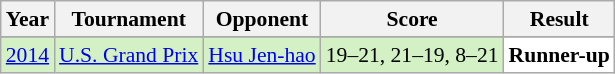<table class="sortable wikitable" style="font-size: 90%;">
<tr>
<th>Year</th>
<th>Tournament</th>
<th>Opponent</th>
<th>Score</th>
<th>Result</th>
</tr>
<tr>
</tr>
<tr style="background:#D4F1C5">
<td align="center"><a href='#'>2014</a></td>
<td align="left"><a href='#'>U.S. Grand Prix</a></td>
<td align="left"> <a href='#'>Hsu Jen-hao</a></td>
<td align="left">19–21, 21–19, 8–21</td>
<td style="text-align:left; background:white"> <strong>Runner-up</strong></td>
</tr>
</table>
